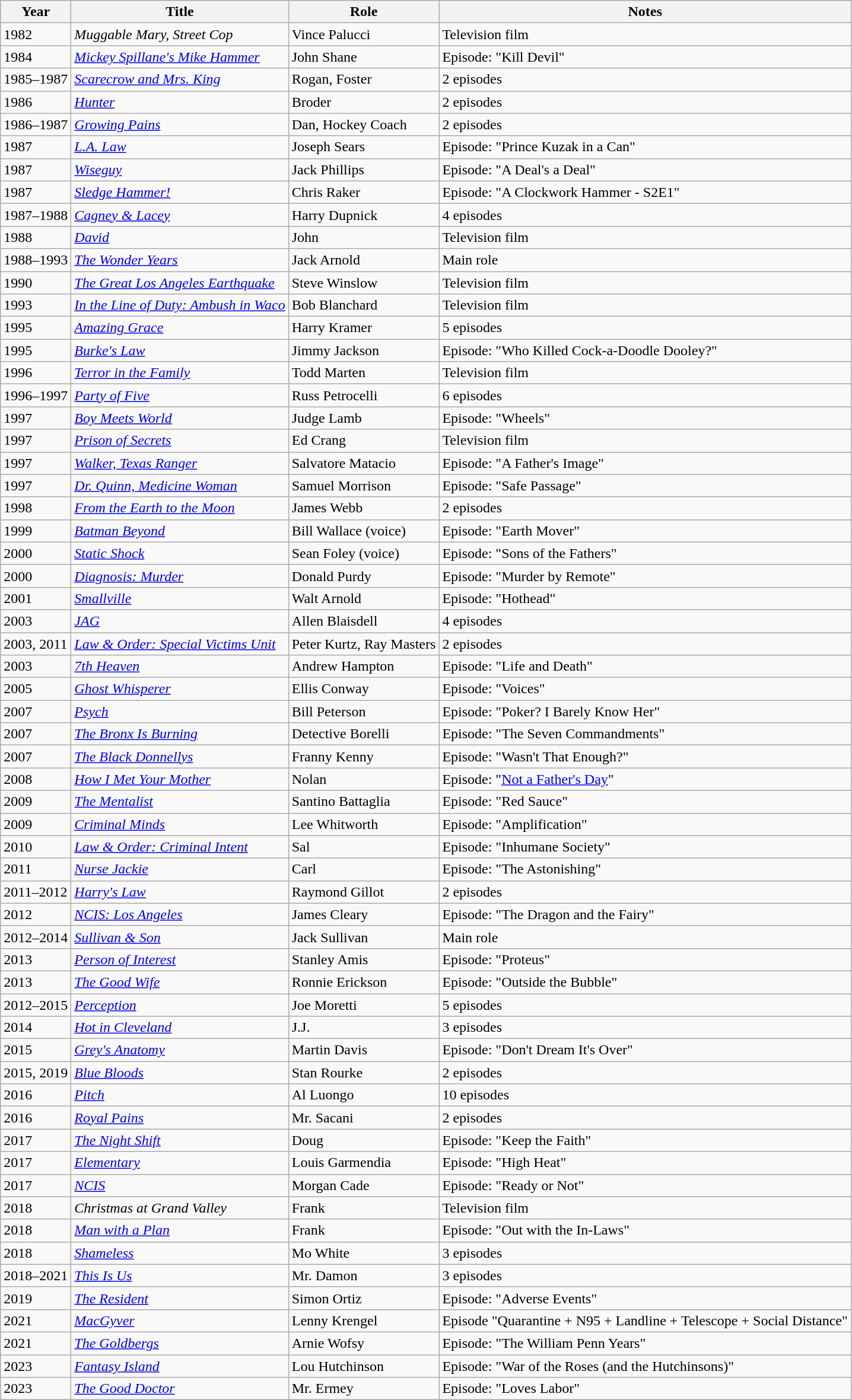<table class="wikitable sortable">
<tr>
<th>Year</th>
<th>Title</th>
<th>Role</th>
<th>Notes</th>
</tr>
<tr>
<td>1982</td>
<td><em>Muggable Mary, Street Cop</em></td>
<td>Vince Palucci</td>
<td>Television film</td>
</tr>
<tr>
<td>1984</td>
<td><em><a href='#'>Mickey Spillane's Mike Hammer</a></em></td>
<td>John Shane</td>
<td>Episode: "Kill Devil"</td>
</tr>
<tr>
<td>1985–1987</td>
<td><em><a href='#'>Scarecrow and Mrs. King</a></em></td>
<td>Rogan, Foster</td>
<td>2 episodes</td>
</tr>
<tr>
<td>1986</td>
<td><em><a href='#'>Hunter</a></em></td>
<td>Broder</td>
<td>2 episodes</td>
</tr>
<tr>
<td>1986–1987</td>
<td><em><a href='#'>Growing Pains</a></em></td>
<td>Dan, Hockey Coach</td>
<td>2 episodes</td>
</tr>
<tr>
<td>1987</td>
<td><em><a href='#'>L.A. Law</a></em></td>
<td>Joseph Sears</td>
<td>Episode: "Prince Kuzak in a Can"</td>
</tr>
<tr>
<td>1987</td>
<td><em><a href='#'>Wiseguy</a></em></td>
<td>Jack Phillips</td>
<td>Episode: "A Deal's a Deal"</td>
</tr>
<tr>
<td>1987</td>
<td><em><a href='#'>Sledge Hammer!</a></em></td>
<td>Chris Raker</td>
<td>Episode: "A Clockwork Hammer - S2E1"</td>
</tr>
<tr>
<td>1987–1988</td>
<td><em><a href='#'>Cagney & Lacey</a></em></td>
<td>Harry Dupnick</td>
<td>4 episodes</td>
</tr>
<tr>
<td>1988</td>
<td><em><a href='#'>David</a></em></td>
<td>John</td>
<td>Television film</td>
</tr>
<tr>
<td>1988–1993</td>
<td><em><a href='#'>The Wonder Years</a></em></td>
<td>Jack Arnold</td>
<td>Main role</td>
</tr>
<tr>
<td>1990</td>
<td><em><a href='#'>The Great Los Angeles Earthquake</a></em></td>
<td>Steve Winslow</td>
<td>Television film</td>
</tr>
<tr>
<td>1993</td>
<td><em><a href='#'>In the Line of Duty: Ambush in Waco</a></em></td>
<td>Bob Blanchard</td>
<td>Television film</td>
</tr>
<tr>
<td>1995</td>
<td><em><a href='#'>Amazing Grace</a></em></td>
<td>Harry Kramer</td>
<td>5 episodes</td>
</tr>
<tr>
<td>1995</td>
<td><em><a href='#'>Burke's Law</a></em></td>
<td>Jimmy Jackson</td>
<td>Episode: "Who Killed Cock-a-Doodle Dooley?"</td>
</tr>
<tr>
<td>1996</td>
<td><em><a href='#'>Terror in the Family</a></em></td>
<td>Todd Marten</td>
<td>Television film</td>
</tr>
<tr>
<td>1996–1997</td>
<td><em><a href='#'>Party of Five</a></em></td>
<td>Russ Petrocelli</td>
<td>6 episodes</td>
</tr>
<tr>
<td>1997</td>
<td><em><a href='#'>Boy Meets World</a></em></td>
<td>Judge Lamb</td>
<td>Episode: "Wheels"</td>
</tr>
<tr>
<td>1997</td>
<td><em><a href='#'>Prison of Secrets</a></em></td>
<td>Ed Crang</td>
<td>Television film</td>
</tr>
<tr>
<td>1997</td>
<td><em><a href='#'>Walker, Texas Ranger</a></em></td>
<td>Salvatore Matacio</td>
<td>Episode: "A Father's Image"</td>
</tr>
<tr>
<td>1997</td>
<td><em><a href='#'>Dr. Quinn, Medicine Woman</a></em></td>
<td>Samuel Morrison</td>
<td>Episode: "Safe Passage"</td>
</tr>
<tr>
<td>1998</td>
<td><em><a href='#'>From the Earth to the Moon</a></em></td>
<td>James Webb</td>
<td>2 episodes</td>
</tr>
<tr>
<td>1999</td>
<td><em><a href='#'>Batman Beyond</a></em></td>
<td>Bill Wallace (voice)</td>
<td>Episode: "Earth Mover"</td>
</tr>
<tr>
<td>2000</td>
<td><em><a href='#'>Static Shock</a></em></td>
<td>Sean Foley (voice)</td>
<td>Episode: "Sons of the Fathers"</td>
</tr>
<tr>
<td>2000</td>
<td><em><a href='#'>Diagnosis: Murder</a></em></td>
<td>Donald Purdy</td>
<td>Episode: "Murder by Remote"</td>
</tr>
<tr>
<td>2001</td>
<td><em><a href='#'>Smallville</a></em></td>
<td>Walt Arnold</td>
<td>Episode: "Hothead"</td>
</tr>
<tr>
<td>2003</td>
<td><em><a href='#'>JAG</a></em></td>
<td>Allen Blaisdell</td>
<td>4 episodes</td>
</tr>
<tr>
<td>2003, 2011</td>
<td><em><a href='#'>Law & Order: Special Victims Unit</a></em></td>
<td>Peter Kurtz, Ray Masters</td>
<td>2 episodes</td>
</tr>
<tr>
<td>2003</td>
<td><em><a href='#'>7th Heaven</a></em></td>
<td>Andrew Hampton</td>
<td>Episode: "Life and Death"</td>
</tr>
<tr>
<td>2005</td>
<td><em><a href='#'>Ghost Whisperer</a></em></td>
<td>Ellis Conway</td>
<td>Episode: "Voices"</td>
</tr>
<tr>
<td>2007</td>
<td><em><a href='#'>Psych</a></em></td>
<td>Bill Peterson</td>
<td>Episode: "Poker? I Barely Know Her"</td>
</tr>
<tr>
<td>2007</td>
<td><em><a href='#'>The Bronx Is Burning</a></em></td>
<td>Detective Borelli</td>
<td>Episode: "The Seven Commandments"</td>
</tr>
<tr>
<td>2007</td>
<td><em><a href='#'>The Black Donnellys</a></em></td>
<td>Franny Kenny</td>
<td>Episode: "Wasn't That Enough?"</td>
</tr>
<tr>
<td>2008</td>
<td><em><a href='#'>How I Met Your Mother</a></em></td>
<td>Nolan</td>
<td>Episode: "<a href='#'>Not a Father's Day</a>"</td>
</tr>
<tr>
<td>2009</td>
<td><em><a href='#'>The Mentalist</a></em></td>
<td>Santino Battaglia</td>
<td>Episode: "Red Sauce"</td>
</tr>
<tr>
<td>2009</td>
<td><em><a href='#'>Criminal Minds</a></em></td>
<td>Lee Whitworth</td>
<td>Episode: "Amplification"</td>
</tr>
<tr>
<td>2010</td>
<td><em><a href='#'>Law & Order: Criminal Intent</a></em></td>
<td>Sal</td>
<td>Episode: "Inhumane Society"</td>
</tr>
<tr>
<td>2011</td>
<td><em><a href='#'>Nurse Jackie</a></em></td>
<td>Carl</td>
<td>Episode: "The Astonishing"</td>
</tr>
<tr>
<td>2011–2012</td>
<td><em><a href='#'>Harry's Law</a></em></td>
<td>Raymond Gillot</td>
<td>2 episodes</td>
</tr>
<tr>
<td>2012</td>
<td><em><a href='#'>NCIS: Los Angeles</a></em></td>
<td>James Cleary</td>
<td>Episode: "The Dragon and the Fairy"</td>
</tr>
<tr>
<td>2012–2014</td>
<td><em><a href='#'>Sullivan & Son</a></em></td>
<td>Jack Sullivan</td>
<td>Main role</td>
</tr>
<tr>
<td>2013</td>
<td><em><a href='#'>Person of Interest</a></em></td>
<td>Stanley Amis</td>
<td>Episode: "Proteus"</td>
</tr>
<tr>
<td>2013</td>
<td><em><a href='#'>The Good Wife</a></em></td>
<td>Ronnie Erickson</td>
<td>Episode: "Outside the Bubble"</td>
</tr>
<tr>
<td>2012–2015</td>
<td><em><a href='#'>Perception</a></em></td>
<td>Joe Moretti</td>
<td>5 episodes</td>
</tr>
<tr>
<td>2014</td>
<td><em><a href='#'>Hot in Cleveland</a></em></td>
<td>J.J.</td>
<td>3 episodes</td>
</tr>
<tr>
<td>2015</td>
<td><em><a href='#'>Grey's Anatomy</a></em></td>
<td>Martin Davis</td>
<td>Episode: "Don't Dream It's Over"</td>
</tr>
<tr>
<td>2015, 2019</td>
<td><em><a href='#'>Blue Bloods</a></em></td>
<td>Stan Rourke</td>
<td>2 episodes</td>
</tr>
<tr>
<td>2016</td>
<td><em><a href='#'>Pitch</a></em></td>
<td>Al Luongo</td>
<td>10 episodes</td>
</tr>
<tr>
<td>2016</td>
<td><em><a href='#'>Royal Pains</a></em></td>
<td>Mr. Sacani</td>
<td>2 episodes</td>
</tr>
<tr>
<td>2017</td>
<td><em><a href='#'>The Night Shift</a></em></td>
<td>Doug</td>
<td>Episode: "Keep the Faith"</td>
</tr>
<tr>
<td>2017</td>
<td><em><a href='#'>Elementary</a></em></td>
<td>Louis Garmendia</td>
<td>Episode: "High Heat"</td>
</tr>
<tr>
<td>2017</td>
<td><em><a href='#'>NCIS</a></em></td>
<td>Morgan Cade</td>
<td>Episode: "Ready or Not"</td>
</tr>
<tr>
<td>2018</td>
<td><em>Christmas at Grand Valley</em></td>
<td>Frank</td>
<td>Television film</td>
</tr>
<tr>
<td>2018</td>
<td><em><a href='#'>Man with a Plan</a></em></td>
<td>Frank</td>
<td>Episode: "Out with the In-Laws"</td>
</tr>
<tr>
<td>2018</td>
<td><em><a href='#'>Shameless</a></em></td>
<td>Mo White</td>
<td>3 episodes</td>
</tr>
<tr>
<td>2018–2021</td>
<td><em><a href='#'>This Is Us</a></em></td>
<td>Mr. Damon</td>
<td>3 episodes</td>
</tr>
<tr>
<td>2019</td>
<td><em><a href='#'>The Resident</a></em></td>
<td>Simon Ortiz</td>
<td>Episode: "Adverse Events"</td>
</tr>
<tr>
<td>2021</td>
<td><em><a href='#'>MacGyver</a></em></td>
<td>Lenny Krengel</td>
<td>Episode "Quarantine + N95 + Landline + Telescope + Social Distance"</td>
</tr>
<tr>
<td>2021</td>
<td><em><a href='#'>The Goldbergs</a></em></td>
<td>Arnie Wofsy</td>
<td>Episode: "The William Penn Years"</td>
</tr>
<tr>
<td>2023</td>
<td><em><a href='#'>Fantasy Island</a></em></td>
<td>Lou Hutchinson</td>
<td>Episode: "War of the Roses (and the Hutchinsons)"</td>
</tr>
<tr>
<td>2023</td>
<td><em><a href='#'>The Good Doctor</a></em></td>
<td>Mr. Ermey</td>
<td>Episode: "Loves Labor"</td>
</tr>
</table>
